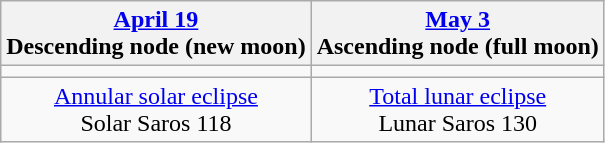<table class="wikitable">
<tr>
<th><a href='#'>April 19</a><br>Descending node (new moon)</th>
<th><a href='#'>May 3</a><br>Ascending node (full moon)</th>
</tr>
<tr>
<td></td>
<td></td>
</tr>
<tr align=center>
<td><a href='#'>Annular solar eclipse</a><br>Solar Saros 118</td>
<td><a href='#'>Total lunar eclipse</a><br>Lunar Saros 130</td>
</tr>
</table>
